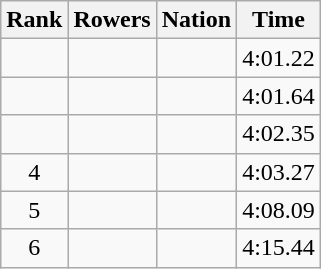<table class="wikitable sortable" style="text-align:center">
<tr>
<th>Rank</th>
<th>Rowers</th>
<th>Nation</th>
<th>Time</th>
</tr>
<tr>
<td></td>
<td align=left data-sort-value="Kelbecheva, Siyka"></td>
<td align=left></td>
<td>4:01.22</td>
</tr>
<tr>
<td></td>
<td align=left data-sort-value="Dähne, Sabine"></td>
<td align=left></td>
<td>4:01.64</td>
</tr>
<tr>
<td></td>
<td align=left data-sort-value="Eckbauer, Edith"></td>
<td align=left></td>
<td>4:02.35</td>
</tr>
<tr>
<td>4</td>
<td align=left data-sort-value="Horodilova, Nataliya"></td>
<td align=left></td>
<td>4:03.27</td>
</tr>
<tr>
<td>5</td>
<td align=left data-sort-value="Craig, Elizabeth"></td>
<td align=left></td>
<td>4:08.09</td>
</tr>
<tr>
<td>6</td>
<td align=left data-sort-value="Maxim, Marinela"></td>
<td align=left></td>
<td>4:15.44</td>
</tr>
</table>
